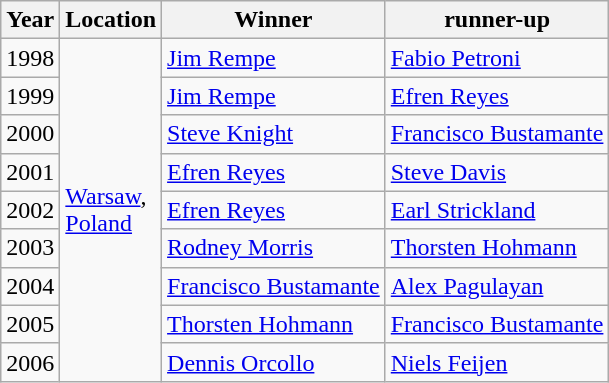<table class="wikitable">
<tr>
<th>Year</th>
<th>Location</th>
<th>Winner</th>
<th>runner-up</th>
</tr>
<tr>
<td>1998</td>
<td rowspan=9><a href='#'>Warsaw</a>,<br><a href='#'>Poland</a></td>
<td> <a href='#'>Jim Rempe</a></td>
<td> <a href='#'>Fabio Petroni</a></td>
</tr>
<tr>
<td>1999</td>
<td> <a href='#'>Jim Rempe</a> </td>
<td> <a href='#'>Efren Reyes</a></td>
</tr>
<tr>
<td>2000</td>
<td> <a href='#'>Steve Knight</a></td>
<td> <a href='#'>Francisco Bustamante</a></td>
</tr>
<tr>
<td>2001</td>
<td> <a href='#'>Efren Reyes</a></td>
<td> <a href='#'>Steve Davis</a></td>
</tr>
<tr>
<td>2002</td>
<td> <a href='#'>Efren Reyes</a> </td>
<td> <a href='#'>Earl Strickland</a></td>
</tr>
<tr>
<td>2003</td>
<td> <a href='#'>Rodney Morris</a></td>
<td> <a href='#'>Thorsten Hohmann</a></td>
</tr>
<tr>
<td>2004</td>
<td> <a href='#'>Francisco Bustamante</a></td>
<td> <a href='#'>Alex Pagulayan</a></td>
</tr>
<tr>
<td>2005</td>
<td> <a href='#'>Thorsten Hohmann</a></td>
<td> <a href='#'>Francisco Bustamante</a></td>
</tr>
<tr>
<td>2006</td>
<td> <a href='#'>Dennis Orcollo</a></td>
<td> <a href='#'>Niels Feijen</a></td>
</tr>
</table>
